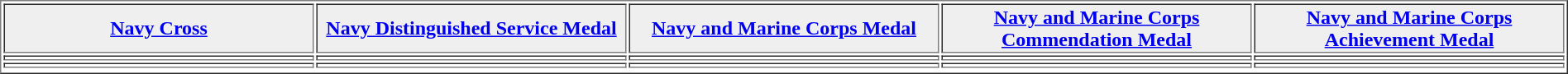<table align="center" border="1"  cellpadding="1">
<tr>
<th width="20%" style="background:#efefef;"><a href='#'>Navy Cross</a></th>
<th width="20%" style="background:#efefef;"><a href='#'>Navy Distinguished Service Medal</a></th>
<th width="20%" style="background:#efefef;"><a href='#'>Navy and Marine Corps Medal</a></th>
<th width="20%" style="background:#efefef;"><a href='#'>Navy and Marine Corps Commendation Medal</a></th>
<th width="20%" style="background:#efefef;"><a href='#'>Navy and Marine Corps Achievement Medal</a></th>
</tr>
<tr>
<td></td>
<td></td>
<td></td>
<td></td>
<td></td>
</tr>
<tr>
<td></td>
<td></td>
<td></td>
<td></td>
<td></td>
</tr>
<tr>
</tr>
</table>
